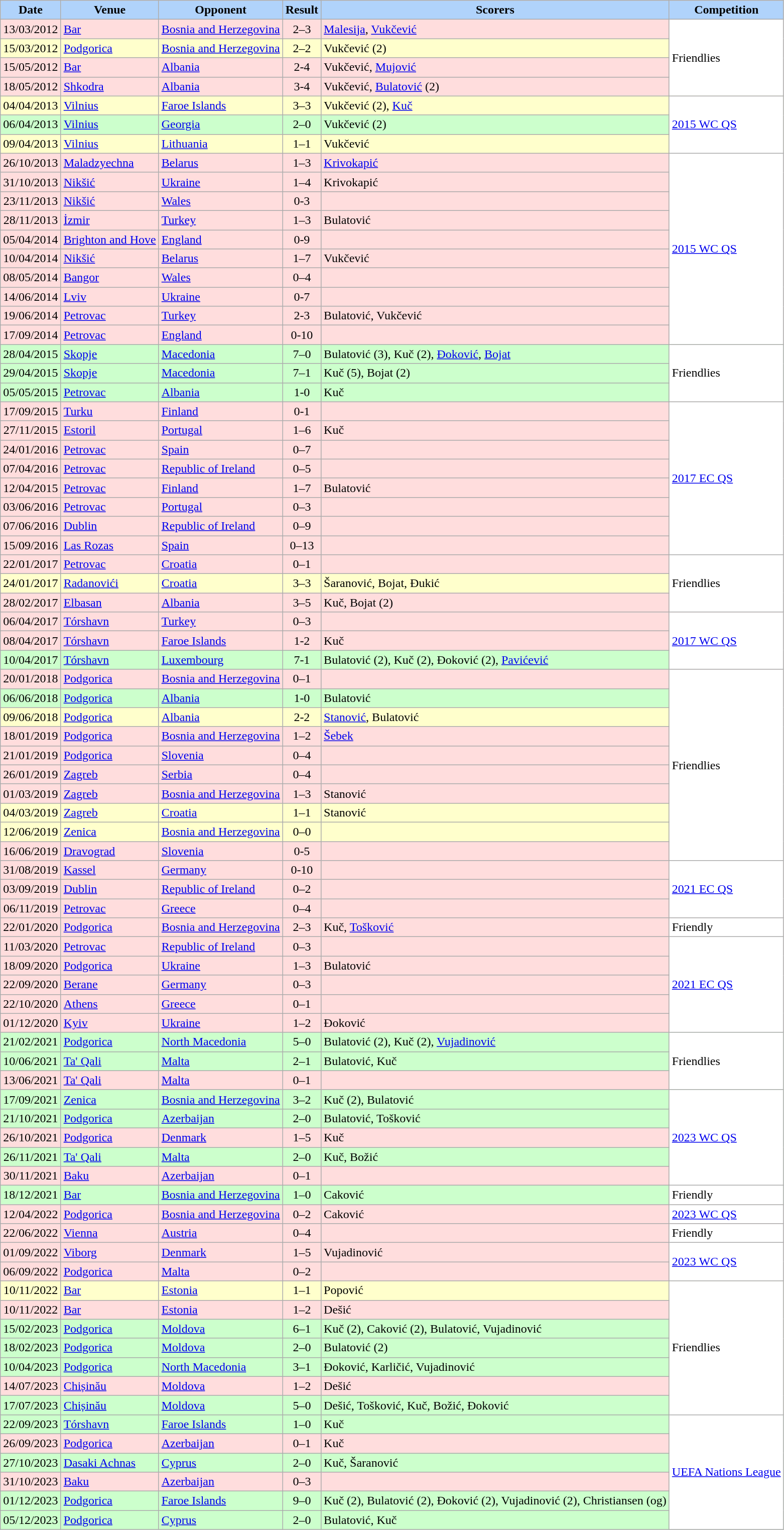<table class="wikitable">
<tr>
<th style="background:#B0D3FB;"><span> Date</span></th>
<th style="background:#B0D3FB;"><span> Venue</span></th>
<th style="background:#B0D3FB;"><span> Opponent</span></th>
<th style="background:#B0D3FB;"><span> Result</span></th>
<th style="background:#B0D3FB;"><span> Scorers</span></th>
<th style="background:#B0D3FB;"><span> Competition</span></th>
</tr>
<tr style="background:#fdd;">
<td align=center>13/03/2012</td>
<td><a href='#'>Bar</a></td>
<td align=left> <a href='#'>Bosnia and Herzegovina</a></td>
<td align=center>2–3</td>
<td><a href='#'>Malesija</a>, <a href='#'>Vukčević</a></td>
<td rowspan=4 bgcolor=#ffffff>Friendlies</td>
</tr>
<tr style="background:#ffc;">
<td align=center>15/03/2012</td>
<td><a href='#'>Podgorica</a></td>
<td align=left> <a href='#'>Bosnia and Herzegovina</a></td>
<td align=center>2–2</td>
<td>Vukčević (2)</td>
</tr>
<tr style="background:#fdd;">
<td align=center>15/05/2012</td>
<td><a href='#'>Bar</a></td>
<td align=left> <a href='#'>Albania</a></td>
<td align=center>2-4</td>
<td>Vukčević, <a href='#'>Mujović</a></td>
</tr>
<tr style="background:#fdd;">
<td align=center>18/05/2012</td>
<td><a href='#'>Shkodra</a></td>
<td align=left> <a href='#'>Albania</a></td>
<td align=center>3-4</td>
<td>Vukčević, <a href='#'>Bulatović</a> (2)</td>
</tr>
<tr style="background:#ffc;">
<td align=center>04/04/2013</td>
<td><a href='#'>Vilnius</a></td>
<td align=left> <a href='#'>Faroe Islands</a></td>
<td align=center>3–3</td>
<td>Vukčević (2), <a href='#'>Kuč</a></td>
<td rowspan=3 bgcolor=#ffffff><a href='#'>2015 WC QS</a></td>
</tr>
<tr style="background:#cfc;">
<td align=center>06/04/2013</td>
<td><a href='#'>Vilnius</a></td>
<td align=left> <a href='#'>Georgia</a></td>
<td align=center>2–0</td>
<td>Vukčević (2)</td>
</tr>
<tr style="background:#ffc;">
<td align=center>09/04/2013</td>
<td><a href='#'>Vilnius</a></td>
<td align=left> <a href='#'>Lithuania</a></td>
<td align=center>1–1</td>
<td>Vukčević</td>
</tr>
<tr style="background:#fdd;">
<td align=center>26/10/2013</td>
<td><a href='#'>Maladzyechna</a></td>
<td align=left> <a href='#'>Belarus</a></td>
<td align=center>1–3</td>
<td><a href='#'>Krivokapić</a></td>
<td rowspan=10 bgcolor=#ffffff><a href='#'>2015 WC QS</a></td>
</tr>
<tr style="background:#fdd;">
<td align=center>31/10/2013</td>
<td><a href='#'>Nikšić</a></td>
<td align=left> <a href='#'>Ukraine</a></td>
<td align=center>1–4</td>
<td>Krivokapić</td>
</tr>
<tr style="background:#fdd;">
<td align=center>23/11/2013</td>
<td><a href='#'>Nikšić</a></td>
<td align=left> <a href='#'>Wales</a></td>
<td align=center>0-3</td>
<td></td>
</tr>
<tr style="background:#fdd;">
<td align=center>28/11/2013</td>
<td><a href='#'>İzmir</a></td>
<td align=left> <a href='#'>Turkey</a></td>
<td align=center>1–3</td>
<td>Bulatović</td>
</tr>
<tr style="background:#fdd;">
<td align=center>05/04/2014</td>
<td><a href='#'>Brighton and Hove</a></td>
<td align=left> <a href='#'>England</a></td>
<td align=center>0-9</td>
<td></td>
</tr>
<tr style="background:#fdd;">
<td align=center>10/04/2014</td>
<td><a href='#'>Nikšić</a></td>
<td align=left> <a href='#'>Belarus</a></td>
<td align=center>1–7</td>
<td>Vukčević</td>
</tr>
<tr style="background:#fdd;">
<td align=center>08/05/2014</td>
<td><a href='#'>Bangor</a></td>
<td align=left> <a href='#'>Wales</a></td>
<td align=center>0–4</td>
<td></td>
</tr>
<tr style="background:#fdd;">
<td align=center>14/06/2014</td>
<td><a href='#'>Lviv</a></td>
<td align=left> <a href='#'>Ukraine</a></td>
<td align=center>0-7</td>
<td></td>
</tr>
<tr style="background:#fdd;">
<td align=center>19/06/2014</td>
<td><a href='#'>Petrovac</a></td>
<td align=left> <a href='#'>Turkey</a></td>
<td align=center>2-3</td>
<td>Bulatović, Vukčević</td>
</tr>
<tr style="background:#fdd;">
<td align=center>17/09/2014</td>
<td><a href='#'>Petrovac</a></td>
<td align=left> <a href='#'>England</a></td>
<td align=center>0-10</td>
<td></td>
</tr>
<tr style="background:#cfc;">
<td align=center>28/04/2015</td>
<td><a href='#'>Skopje</a></td>
<td align=left> <a href='#'>Macedonia</a></td>
<td align=center>7–0</td>
<td>Bulatović (3), Kuč (2), <a href='#'>Đoković</a>, <a href='#'>Bojat</a></td>
<td rowspan=3 bgcolor=#ffffff>Friendlies</td>
</tr>
<tr style="background:#cfc;">
<td align=center>29/04/2015</td>
<td><a href='#'>Skopje</a></td>
<td align=left> <a href='#'>Macedonia</a></td>
<td align=center>7–1</td>
<td>Kuč (5), Bojat (2)</td>
</tr>
<tr style="background:#cfc;">
<td align=center>05/05/2015</td>
<td><a href='#'>Petrovac</a></td>
<td align=left> <a href='#'>Albania</a></td>
<td align=center>1-0</td>
<td>Kuč</td>
</tr>
<tr style="background:#fdd;">
<td align=center>17/09/2015</td>
<td><a href='#'>Turku</a></td>
<td align=left> <a href='#'>Finland</a></td>
<td align=center>0-1</td>
<td></td>
<td rowspan=8 bgcolor=#ffffff><a href='#'>2017 EC QS</a></td>
</tr>
<tr style="background:#fdd;">
<td align=center>27/11/2015</td>
<td><a href='#'>Estoril</a></td>
<td align=left> <a href='#'>Portugal</a></td>
<td align=center>1–6</td>
<td>Kuč</td>
</tr>
<tr style="background:#fdd;">
<td align=center>24/01/2016</td>
<td><a href='#'>Petrovac</a></td>
<td align=left> <a href='#'>Spain</a></td>
<td align=center>0–7</td>
<td></td>
</tr>
<tr style="background:#fdd;">
<td align=center>07/04/2016</td>
<td><a href='#'>Petrovac</a></td>
<td align=left> <a href='#'>Republic of Ireland</a></td>
<td align=center>0–5</td>
<td></td>
</tr>
<tr style="background:#fdd;">
<td align=center>12/04/2015</td>
<td><a href='#'>Petrovac</a></td>
<td align=left> <a href='#'>Finland</a></td>
<td align=center>1–7</td>
<td>Bulatović</td>
</tr>
<tr style="background:#fdd;">
<td align=center>03/06/2016</td>
<td><a href='#'>Petrovac</a></td>
<td align=left> <a href='#'>Portugal</a></td>
<td align=center>0–3</td>
<td></td>
</tr>
<tr style="background:#fdd;">
<td align=center>07/06/2016</td>
<td><a href='#'>Dublin</a></td>
<td align=left> <a href='#'>Republic of Ireland</a></td>
<td align=center>0–9</td>
<td></td>
</tr>
<tr style="background:#fdd;">
<td align=center>15/09/2016</td>
<td><a href='#'>Las Rozas</a></td>
<td align=left> <a href='#'>Spain</a></td>
<td align=center>0–13</td>
<td></td>
</tr>
<tr style="background:#fdd;">
<td align=center>22/01/2017</td>
<td><a href='#'>Petrovac</a></td>
<td align=left> <a href='#'>Croatia</a></td>
<td align=center>0–1</td>
<td></td>
<td rowspan=3 bgcolor=#ffffff>Friendlies</td>
</tr>
<tr style="background:#ffc;">
<td align=center>24/01/2017</td>
<td><a href='#'>Radanovići</a></td>
<td align=left> <a href='#'>Croatia</a></td>
<td align=center>3–3</td>
<td>Šaranović, Bojat, Đukić</td>
</tr>
<tr style="background:#fdd;">
<td align=center>28/02/2017</td>
<td><a href='#'>Elbasan</a></td>
<td align=left> <a href='#'>Albania</a></td>
<td align=center>3–5</td>
<td>Kuč, Bojat (2)</td>
</tr>
<tr style="background:#fdd;">
<td align=center>06/04/2017</td>
<td><a href='#'>Tórshavn</a></td>
<td align=left> <a href='#'>Turkey</a></td>
<td align=center>0–3</td>
<td></td>
<td rowspan=3 bgcolor=#ffffff><a href='#'>2017 WC QS</a></td>
</tr>
<tr style="background:#fdd;">
<td align=center>08/04/2017</td>
<td><a href='#'>Tórshavn</a></td>
<td align=left> <a href='#'>Faroe Islands</a></td>
<td align=center>1-2</td>
<td>Kuč</td>
</tr>
<tr style="background:#cfc;">
<td align=center>10/04/2017</td>
<td><a href='#'>Tórshavn</a></td>
<td align=left> <a href='#'>Luxembourg</a></td>
<td align=center>7-1</td>
<td>Bulatović (2), Kuč (2), Đoković (2), <a href='#'>Pavićević</a></td>
</tr>
<tr style="background:#fdd;">
<td align=center>20/01/2018</td>
<td><a href='#'>Podgorica</a></td>
<td align=left> <a href='#'>Bosnia and Herzegovina</a></td>
<td align=center>0–1</td>
<td></td>
<td rowspan=10 bgcolor=#ffffff>Friendlies</td>
</tr>
<tr style="background:#cfc;">
<td align=center>06/06/2018</td>
<td><a href='#'>Podgorica</a></td>
<td align=left> <a href='#'>Albania</a></td>
<td align=center>1-0</td>
<td>Bulatović</td>
</tr>
<tr style="background:#ffc;">
<td align=center>09/06/2018</td>
<td><a href='#'>Podgorica</a></td>
<td align=left> <a href='#'>Albania</a></td>
<td align=center>2-2</td>
<td><a href='#'>Stanović</a>, Bulatović</td>
</tr>
<tr style="background:#fdd;">
<td align=center>18/01/2019</td>
<td><a href='#'>Podgorica</a></td>
<td align=left> <a href='#'>Bosnia and Herzegovina</a></td>
<td align=center>1–2</td>
<td><a href='#'>Šebek</a></td>
</tr>
<tr style="background:#fdd;">
<td align=center>21/01/2019</td>
<td><a href='#'>Podgorica</a></td>
<td align=left> <a href='#'>Slovenia</a></td>
<td align=center>0–4</td>
<td></td>
</tr>
<tr style="background:#fdd;">
<td align=center>26/01/2019</td>
<td><a href='#'>Zagreb</a></td>
<td align=left> <a href='#'>Serbia</a></td>
<td align=center>0–4</td>
<td></td>
</tr>
<tr style="background:#fdd;">
<td align=center>01/03/2019</td>
<td><a href='#'>Zagreb</a></td>
<td align=left> <a href='#'>Bosnia and Herzegovina</a></td>
<td align=center>1–3</td>
<td>Stanović</td>
</tr>
<tr style="background:#ffc;">
<td align=center>04/03/2019</td>
<td><a href='#'>Zagreb</a></td>
<td align=left> <a href='#'>Croatia</a></td>
<td align=center>1–1</td>
<td>Stanović</td>
</tr>
<tr style="background:#ffc;">
<td align=center>12/06/2019</td>
<td><a href='#'>Zenica</a></td>
<td align=left> <a href='#'>Bosnia and Herzegovina</a></td>
<td align=center>0–0</td>
<td></td>
</tr>
<tr style="background:#fdd;">
<td align=center>16/06/2019</td>
<td><a href='#'>Dravograd</a></td>
<td align=left> <a href='#'>Slovenia</a></td>
<td align=center>0-5</td>
<td></td>
</tr>
<tr style="background:#fdd;">
<td align=center>31/08/2019</td>
<td><a href='#'>Kassel</a></td>
<td align=left> <a href='#'>Germany</a></td>
<td align=center>0-10</td>
<td></td>
<td rowspan=3 bgcolor=#ffffff><a href='#'>2021 EC QS</a></td>
</tr>
<tr style="background:#fdd;">
<td align=center>03/09/2019</td>
<td><a href='#'>Dublin</a></td>
<td align=left> <a href='#'>Republic of Ireland</a></td>
<td align=center>0–2</td>
<td></td>
</tr>
<tr style="background:#fdd;">
<td align=center>06/11/2019</td>
<td><a href='#'>Petrovac</a></td>
<td align=left> <a href='#'>Greece</a></td>
<td align=center>0–4</td>
<td></td>
</tr>
<tr style="background:#fdd;">
<td align=center>22/01/2020</td>
<td><a href='#'>Podgorica</a></td>
<td align=left> <a href='#'>Bosnia and Herzegovina</a></td>
<td align=center>2–3</td>
<td>Kuč, <a href='#'>Tošković</a></td>
<td bgcolor=#ffffff>Friendly</td>
</tr>
<tr style="background:#fdd;">
<td align=center>11/03/2020</td>
<td><a href='#'>Petrovac</a></td>
<td align=left> <a href='#'>Republic of Ireland</a></td>
<td align=center>0–3</td>
<td></td>
<td rowspan=5 bgcolor=#ffffff><a href='#'>2021 EC QS</a></td>
</tr>
<tr style="background:#fdd;">
<td align=center>18/09/2020</td>
<td><a href='#'>Podgorica</a></td>
<td align=left> <a href='#'>Ukraine</a></td>
<td align=center>1–3</td>
<td>Bulatović</td>
</tr>
<tr style="background:#fdd;">
<td align=center>22/09/2020</td>
<td><a href='#'>Berane</a></td>
<td align=left> <a href='#'>Germany</a></td>
<td align=center>0–3</td>
<td></td>
</tr>
<tr style="background:#fdd;">
<td align=center>22/10/2020</td>
<td><a href='#'>Athens</a></td>
<td align=left> <a href='#'>Greece</a></td>
<td align=center>0–1</td>
<td></td>
</tr>
<tr style="background:#fdd;">
<td align=center>01/12/2020</td>
<td><a href='#'>Kyiv</a></td>
<td align=left> <a href='#'>Ukraine</a></td>
<td align=center>1–2</td>
<td>Đoković</td>
</tr>
<tr style="background:#cfc;">
<td align=center>21/02/2021</td>
<td><a href='#'>Podgorica</a></td>
<td align=left> <a href='#'>North Macedonia</a></td>
<td align=center>5–0</td>
<td>Bulatović (2), Kuč (2), <a href='#'>Vujadinović</a></td>
<td rowspan=3 bgcolor=#ffffff>Friendlies</td>
</tr>
<tr style="background:#cfc;">
<td align=center>10/06/2021</td>
<td><a href='#'>Ta' Qali</a></td>
<td align=left> <a href='#'>Malta</a></td>
<td align=center>2–1</td>
<td>Bulatović, Kuč</td>
</tr>
<tr style="background:#fdd;">
<td align=center>13/06/2021</td>
<td><a href='#'>Ta' Qali</a></td>
<td align=left> <a href='#'>Malta</a></td>
<td align=center>0–1</td>
<td></td>
</tr>
<tr style="background:#cfc;">
<td align=center>17/09/2021</td>
<td><a href='#'>Zenica</a></td>
<td align=left> <a href='#'>Bosnia and Herzegovina</a></td>
<td align=center>3–2</td>
<td>Kuč (2), Bulatović</td>
<td rowspan=5 bgcolor=#ffffff><a href='#'>2023 WC QS</a></td>
</tr>
<tr style="background:#cfc;">
<td align=center>21/10/2021</td>
<td><a href='#'>Podgorica</a></td>
<td align=left> <a href='#'>Azerbaijan</a></td>
<td align=center>2–0</td>
<td>Bulatović, Tošković</td>
</tr>
<tr style="background:#fdd;">
<td align=center>26/10/2021</td>
<td><a href='#'>Podgorica</a></td>
<td align=left> <a href='#'>Denmark</a></td>
<td align=center>1–5</td>
<td>Kuč</td>
</tr>
<tr style="background:#cfc;">
<td align=center>26/11/2021</td>
<td><a href='#'>Ta' Qali</a></td>
<td align=left> <a href='#'>Malta</a></td>
<td align=center>2–0</td>
<td>Kuč, Božić</td>
</tr>
<tr style="background:#fdd;">
<td align=center>30/11/2021</td>
<td><a href='#'>Baku</a></td>
<td align=left> <a href='#'>Azerbaijan</a></td>
<td align=center>0–1</td>
<td></td>
</tr>
<tr style="background:#cfc;">
<td align=center>18/12/2021</td>
<td><a href='#'>Bar</a></td>
<td align=left> <a href='#'>Bosnia and Herzegovina</a></td>
<td align=center>1–0</td>
<td>Caković</td>
<td bgcolor=#ffffff>Friendly</td>
</tr>
<tr style="background:#fdd;">
<td align=center>12/04/2022</td>
<td><a href='#'>Podgorica</a></td>
<td align=left> <a href='#'>Bosnia and Herzegovina</a></td>
<td align=center>0–2</td>
<td>Caković</td>
<td bgcolor=#ffffff><a href='#'>2023 WC QS</a></td>
</tr>
<tr style="background:#fdd;">
<td align=center>22/06/2022</td>
<td><a href='#'>Vienna</a></td>
<td align=left> <a href='#'>Austria</a></td>
<td align=center>0–4</td>
<td></td>
<td bgcolor=#ffffff>Friendly</td>
</tr>
<tr style="background:#fdd;">
<td align=center>01/09/2022</td>
<td><a href='#'>Viborg</a></td>
<td align=left> <a href='#'>Denmark</a></td>
<td align=center>1–5</td>
<td>Vujadinović</td>
<td rowspan=2 bgcolor=#ffffff><a href='#'>2023 WC QS</a></td>
</tr>
<tr style="background:#fdd;">
<td align=center>06/09/2022</td>
<td><a href='#'>Podgorica</a></td>
<td align=left> <a href='#'>Malta</a></td>
<td align=center>0–2</td>
<td></td>
</tr>
<tr style="background:#ffc;">
<td align=center>10/11/2022</td>
<td><a href='#'>Bar</a></td>
<td align=left> <a href='#'>Estonia</a></td>
<td align=center>1–1</td>
<td>Popović</td>
<td rowspan=7 bgcolor=#ffffff>Friendlies</td>
</tr>
<tr style="background:#fdd;">
<td align=center>10/11/2022</td>
<td><a href='#'>Bar</a></td>
<td align=left> <a href='#'>Estonia</a></td>
<td align=center>1–2</td>
<td>Dešić</td>
</tr>
<tr style="background:#cfc;">
<td align=center>15/02/2023</td>
<td><a href='#'>Podgorica</a></td>
<td align=left> <a href='#'>Moldova</a></td>
<td align=center>6–1</td>
<td>Kuč (2), Caković (2), Bulatović, Vujadinović</td>
</tr>
<tr style="background:#cfc;">
<td align=center>18/02/2023</td>
<td><a href='#'>Podgorica</a></td>
<td align=left> <a href='#'>Moldova</a></td>
<td align=center>2–0</td>
<td>Bulatović (2)</td>
</tr>
<tr style="background:#cfc;">
<td align=center>10/04/2023</td>
<td><a href='#'>Podgorica</a></td>
<td align=left> <a href='#'>North Macedonia</a></td>
<td align=center>3–1</td>
<td>Đoković, Karličić, Vujadinović</td>
</tr>
<tr style="background:#fdd;">
<td align=center>14/07/2023</td>
<td><a href='#'>Chișinău</a></td>
<td align=left> <a href='#'>Moldova</a></td>
<td align=center>1–2</td>
<td>Dešić</td>
</tr>
<tr style="background:#cfc;">
<td align=center>17/07/2023</td>
<td><a href='#'>Chișinău</a></td>
<td align=left> <a href='#'>Moldova</a></td>
<td align=center>5–0</td>
<td>Dešić, Tošković, Kuč, Božić, Đoković</td>
</tr>
<tr style="background:#cfc;">
<td align=center>22/09/2023</td>
<td><a href='#'>Tórshavn</a></td>
<td align=left> <a href='#'>Faroe Islands</a></td>
<td align=center>1–0</td>
<td>Kuč</td>
<td rowspan=6 bgcolor=#ffffff><a href='#'>UEFA Nations League</a></td>
</tr>
<tr style="background:#fdd;">
<td align=center>26/09/2023</td>
<td><a href='#'>Podgorica</a></td>
<td align=left> <a href='#'>Azerbaijan</a></td>
<td align=center>0–1</td>
<td>Kuč</td>
</tr>
<tr style="background:#cfc;">
<td align=center>27/10/2023</td>
<td><a href='#'>Dasaki Achnas</a></td>
<td align=left> <a href='#'>Cyprus</a></td>
<td align=center>2–0</td>
<td>Kuč, Šaranović</td>
</tr>
<tr style="background:#fdd;">
<td align=center>31/10/2023</td>
<td><a href='#'>Baku</a></td>
<td align=left> <a href='#'>Azerbaijan</a></td>
<td align=center>0–3</td>
<td></td>
</tr>
<tr style="background:#cfc;">
<td align=center>01/12/2023</td>
<td><a href='#'>Podgorica</a></td>
<td align=left> <a href='#'>Faroe Islands</a></td>
<td align=center>9–0</td>
<td>Kuč (2), Bulatović (2), Đoković (2), Vujadinović (2), Christiansen (og)</td>
</tr>
<tr style="background:#cfc;">
<td align=center>05/12/2023</td>
<td><a href='#'>Podgorica</a></td>
<td align=left> <a href='#'>Cyprus</a></td>
<td align=center>2–0</td>
<td>Bulatović, Kuč</td>
</tr>
</table>
